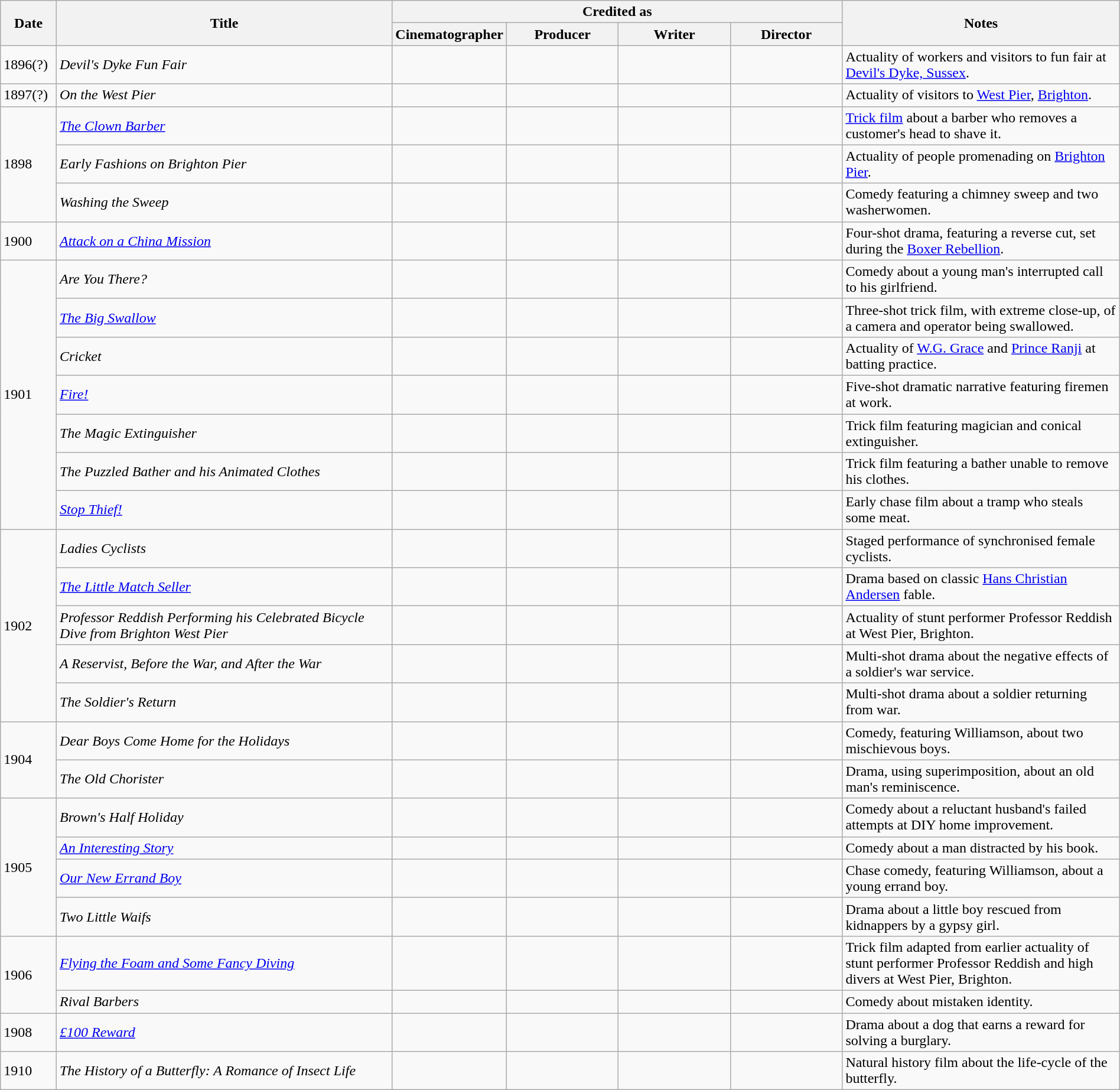<table class="wikitable sortable" width="100%">
<tr>
<th width="5%" rowspan="2" scope="col">Date</th>
<th width="30%" rowspan="2" scope="col">Title</th>
<th colspan="4" scope="col">Credited as</th>
<th rowspan="2" scope="col" class="unsortable">Notes</th>
</tr>
<tr>
<th width="10%">Cinematographer</th>
<th width="10%">Producer</th>
<th width="10%">Writer</th>
<th width="10%">Director</th>
</tr>
<tr |->
<td>1896(?)</td>
<td style="text-align:left"><em>Devil's Dyke Fun Fair</em></td>
<td></td>
<td></td>
<td></td>
<td></td>
<td style="text-align:left">Actuality of workers and visitors to fun fair at <a href='#'>Devil's Dyke, Sussex</a>.</td>
</tr>
<tr>
<td>1897(?)</td>
<td style="text-align:left"><em>On the West Pier</em></td>
<td></td>
<td></td>
<td></td>
<td></td>
<td style="text-align:left">Actuality of visitors to <a href='#'>West Pier</a>, <a href='#'>Brighton</a>.</td>
</tr>
<tr>
<td rowspan="3">1898</td>
<td style="text-align:left"><em><a href='#'>The Clown Barber</a></em></td>
<td></td>
<td></td>
<td></td>
<td></td>
<td style="text-align:left"><a href='#'>Trick film</a> about a barber who removes a customer's head to shave it.</td>
</tr>
<tr>
<td style="text-align:left"><em>Early Fashions on Brighton Pier</em></td>
<td></td>
<td></td>
<td></td>
<td></td>
<td style="text-align:left">Actuality of people promenading on <a href='#'>Brighton Pier</a>.</td>
</tr>
<tr>
<td style="text-align:left"><em>Washing the Sweep</em></td>
<td></td>
<td></td>
<td></td>
<td></td>
<td style="text-align:left">Comedy featuring a chimney sweep and two washerwomen.</td>
</tr>
<tr>
<td>1900</td>
<td style="text-align:left"><em><a href='#'>Attack on a China Mission</a></em></td>
<td></td>
<td></td>
<td></td>
<td></td>
<td style="text-align:left">Four-shot drama, featuring a reverse cut, set during the <a href='#'>Boxer Rebellion</a>.</td>
</tr>
<tr>
<td rowspan="7">1901</td>
<td style="text-align:left"><em>Are You There?</em></td>
<td></td>
<td></td>
<td></td>
<td></td>
<td style="text-align:left">Comedy about a young man's interrupted call to his girlfriend.</td>
</tr>
<tr>
<td style="text-align:left"><em><a href='#'>The Big Swallow</a></em></td>
<td></td>
<td></td>
<td></td>
<td></td>
<td style="text-align:left">Three-shot trick film, with extreme close-up, of a camera and operator being swallowed.</td>
</tr>
<tr>
<td style="text-align:left"><em>Cricket</em></td>
<td></td>
<td></td>
<td></td>
<td></td>
<td style="text-align:left">Actuality of <a href='#'>W.G. Grace</a> and <a href='#'>Prince Ranji</a> at batting practice.</td>
</tr>
<tr>
<td style="text-align:left"><em><a href='#'>Fire!</a></em></td>
<td></td>
<td></td>
<td></td>
<td></td>
<td style="text-align:left">Five-shot dramatic narrative featuring firemen at work.</td>
</tr>
<tr>
<td style="text-align:left"><em>The Magic Extinguisher</em></td>
<td></td>
<td></td>
<td></td>
<td></td>
<td style="text-align:left">Trick film featuring magician and conical extinguisher.</td>
</tr>
<tr>
<td style="text-align:left"><em>The Puzzled Bather and his Animated Clothes</em></td>
<td></td>
<td></td>
<td></td>
<td></td>
<td style="text-align:left">Trick film featuring a bather unable to remove his clothes.</td>
</tr>
<tr>
<td style="text-align:left"><em><a href='#'>Stop Thief!</a></em></td>
<td></td>
<td></td>
<td></td>
<td></td>
<td style="text-align:left">Early chase film about a tramp who steals some meat.</td>
</tr>
<tr>
<td rowspan="5">1902</td>
<td style="text-align:left"><em>Ladies Cyclists</em></td>
<td></td>
<td></td>
<td></td>
<td></td>
<td style="text-align:left">Staged performance of synchronised female cyclists.</td>
</tr>
<tr>
<td style="text-align:left"><em><a href='#'>The Little Match Seller</a></em></td>
<td></td>
<td></td>
<td></td>
<td></td>
<td style="text-align:left">Drama based on classic <a href='#'>Hans Christian Andersen</a> fable.</td>
</tr>
<tr>
<td style="text-align:left"><em>Professor Reddish Performing his Celebrated Bicycle Dive from Brighton West Pier</em></td>
<td></td>
<td></td>
<td></td>
<td></td>
<td style="text-align:left">Actuality of stunt performer Professor Reddish at West Pier, Brighton.</td>
</tr>
<tr>
<td style="text-align:left"><em>A Reservist, Before the War, and After the War</em></td>
<td></td>
<td></td>
<td></td>
<td></td>
<td style="text-align:left">Multi-shot drama about the negative effects of a soldier's war service.</td>
</tr>
<tr>
<td style="text-align:left"><em>The Soldier's Return</em></td>
<td></td>
<td></td>
<td></td>
<td></td>
<td style="text-align:left">Multi-shot drama about a soldier returning from war.</td>
</tr>
<tr>
<td rowspan="2">1904</td>
<td style="text-align:left"><em>Dear Boys Come Home for the Holidays</em></td>
<td></td>
<td></td>
<td></td>
<td></td>
<td style="text-align:left">Comedy, featuring Williamson, about two mischievous boys.</td>
</tr>
<tr>
<td style="text-align:left"><em>The Old Chorister</em></td>
<td></td>
<td></td>
<td></td>
<td></td>
<td style="text-align:left">Drama, using superimposition, about an old man's reminiscence.</td>
</tr>
<tr>
<td rowspan="4">1905</td>
<td style="text-align:left"><em>Brown's Half Holiday</em></td>
<td></td>
<td></td>
<td></td>
<td></td>
<td style="text-align:left">Comedy about a reluctant husband's failed attempts at DIY home improvement.</td>
</tr>
<tr>
<td style="text-align:left"><em><a href='#'>An Interesting Story</a></em></td>
<td></td>
<td></td>
<td></td>
<td></td>
<td style="text-align:left">Comedy about a man distracted by his book.</td>
</tr>
<tr>
<td style="text-align:left"><em><a href='#'>Our New Errand Boy</a></em></td>
<td></td>
<td></td>
<td></td>
<td></td>
<td style="text-align:left">Chase comedy, featuring Williamson, about a young errand boy.</td>
</tr>
<tr>
<td style="text-align:left"><em>Two Little Waifs</em></td>
<td></td>
<td></td>
<td></td>
<td></td>
<td style="text-align:left">Drama about a little boy rescued from kidnappers by a gypsy girl.</td>
</tr>
<tr>
<td rowspan="2">1906</td>
<td style="text-align:left"><em><a href='#'>Flying the Foam and Some Fancy Diving</a></em></td>
<td></td>
<td></td>
<td></td>
<td></td>
<td style="text-align:left">Trick film adapted from earlier actuality of stunt performer Professor Reddish and high divers at West Pier, Brighton.</td>
</tr>
<tr>
<td style="text-align:left"><em>Rival Barbers</em></td>
<td></td>
<td></td>
<td></td>
<td></td>
<td style="text-align:left">Comedy about mistaken identity.</td>
</tr>
<tr>
<td>1908</td>
<td style="text-align:left"><em><a href='#'>£100 Reward</a></em></td>
<td></td>
<td></td>
<td></td>
<td></td>
<td style="text-align:left">Drama about a dog that earns a reward for solving a burglary.</td>
</tr>
<tr>
<td>1910</td>
<td style="text-align:left"><em>The History of a Butterfly: A Romance of Insect Life</em></td>
<td></td>
<td></td>
<td></td>
<td></td>
<td style="text-align:left">Natural history film about the life-cycle of the butterfly.</td>
</tr>
</table>
